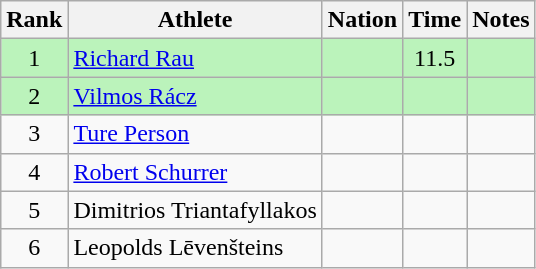<table class="wikitable sortable" style="text-align:center">
<tr>
<th>Rank</th>
<th>Athlete</th>
<th>Nation</th>
<th>Time</th>
<th>Notes</th>
</tr>
<tr style="background:#bbf3bb;">
<td>1</td>
<td align=left><a href='#'>Richard Rau</a></td>
<td align=left></td>
<td>11.5</td>
<td></td>
</tr>
<tr style="background:#bbf3bb;">
<td>2</td>
<td align=left><a href='#'>Vilmos Rácz</a></td>
<td align=left></td>
<td></td>
<td></td>
</tr>
<tr>
<td>3</td>
<td align=left><a href='#'>Ture Person</a></td>
<td align=left></td>
<td></td>
<td></td>
</tr>
<tr>
<td>4</td>
<td align=left><a href='#'>Robert Schurrer</a></td>
<td align=left></td>
<td></td>
<td></td>
</tr>
<tr>
<td>5</td>
<td align=left>Dimitrios Triantafyllakos</td>
<td align=left></td>
<td></td>
<td></td>
</tr>
<tr>
<td>6</td>
<td align=left>Leopolds Lēvenšteins</td>
<td align=left></td>
<td></td>
<td></td>
</tr>
</table>
